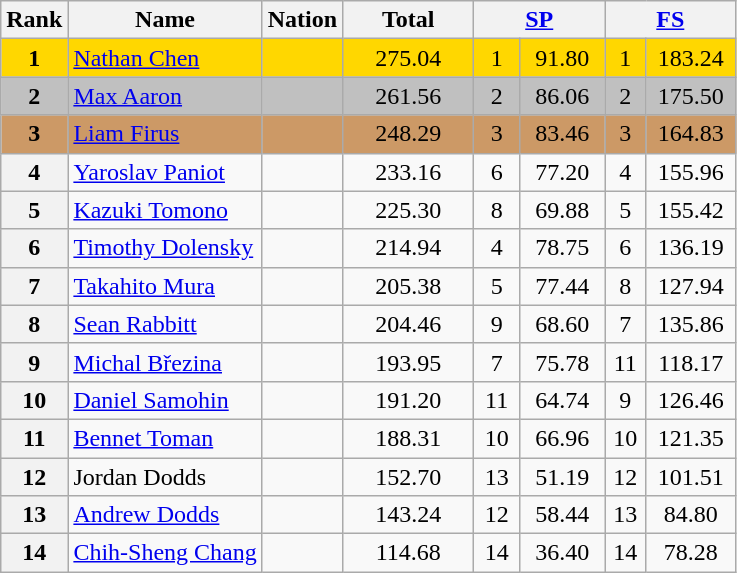<table class="wikitable sortable">
<tr>
<th>Rank</th>
<th>Name</th>
<th>Nation</th>
<th width="80px">Total</th>
<th colspan="2" width="80px"><a href='#'>SP</a></th>
<th colspan="2" width="80px"><a href='#'>FS</a></th>
</tr>
<tr bgcolor="gold">
<td align="center"><strong>1</strong></td>
<td><a href='#'>Nathan Chen</a></td>
<td></td>
<td align="center">275.04</td>
<td align="center">1</td>
<td align="center">91.80</td>
<td align="center">1</td>
<td align="center">183.24</td>
</tr>
<tr bgcolor="silver">
<td align="center"><strong>2</strong></td>
<td><a href='#'>Max Aaron</a></td>
<td></td>
<td align="center">261.56</td>
<td align="center">2</td>
<td align="center">86.06</td>
<td align="center">2</td>
<td align="center">175.50</td>
</tr>
<tr bgcolor="cc9966">
<td align="center"><strong>3</strong></td>
<td><a href='#'>Liam Firus</a></td>
<td></td>
<td align="center">248.29</td>
<td align="center">3</td>
<td align="center">83.46</td>
<td align="center">3</td>
<td align="center">164.83</td>
</tr>
<tr>
<th>4</th>
<td><a href='#'>Yaroslav Paniot</a></td>
<td></td>
<td align="center">233.16</td>
<td align="center">6</td>
<td align="center">77.20</td>
<td align="center">4</td>
<td align="center">155.96</td>
</tr>
<tr>
<th>5</th>
<td><a href='#'>Kazuki Tomono</a></td>
<td></td>
<td align="center">225.30</td>
<td align="center">8</td>
<td align="center">69.88</td>
<td align="center">5</td>
<td align="center">155.42</td>
</tr>
<tr>
<th>6</th>
<td><a href='#'>Timothy Dolensky</a></td>
<td></td>
<td align="center">214.94</td>
<td align="center">4</td>
<td align="center">78.75</td>
<td align="center">6</td>
<td align="center">136.19</td>
</tr>
<tr>
<th>7</th>
<td><a href='#'>Takahito Mura</a></td>
<td></td>
<td align="center">205.38</td>
<td align="center">5</td>
<td align="center">77.44</td>
<td align="center">8</td>
<td align="center">127.94</td>
</tr>
<tr>
<th>8</th>
<td><a href='#'>Sean Rabbitt</a></td>
<td></td>
<td align="center">204.46</td>
<td align="center">9</td>
<td align="center">68.60</td>
<td align="center">7</td>
<td align="center">135.86</td>
</tr>
<tr>
<th>9</th>
<td><a href='#'>Michal Březina</a></td>
<td></td>
<td align="center">193.95</td>
<td align="center">7</td>
<td align="center">75.78</td>
<td align="center">11</td>
<td align="center">118.17</td>
</tr>
<tr>
<th>10</th>
<td><a href='#'>Daniel Samohin</a></td>
<td></td>
<td align="center">191.20</td>
<td align="center">11</td>
<td align="center">64.74</td>
<td align="center">9</td>
<td align="center">126.46</td>
</tr>
<tr>
<th>11</th>
<td><a href='#'>Bennet Toman</a></td>
<td></td>
<td align="center">188.31</td>
<td align="center">10</td>
<td align="center">66.96</td>
<td align="center">10</td>
<td align="center">121.35</td>
</tr>
<tr>
<th>12</th>
<td>Jordan Dodds</td>
<td></td>
<td align="center">152.70</td>
<td align="center">13</td>
<td align="center">51.19</td>
<td align="center">12</td>
<td align="center">101.51</td>
</tr>
<tr>
<th>13</th>
<td><a href='#'>Andrew Dodds</a></td>
<td></td>
<td align="center">143.24</td>
<td align="center">12</td>
<td align="center">58.44</td>
<td align="center">13</td>
<td align="center">84.80</td>
</tr>
<tr>
<th>14</th>
<td><a href='#'>Chih-Sheng Chang</a></td>
<td></td>
<td align="center">114.68</td>
<td align="center">14</td>
<td align="center">36.40</td>
<td align="center">14</td>
<td align="center">78.28</td>
</tr>
</table>
